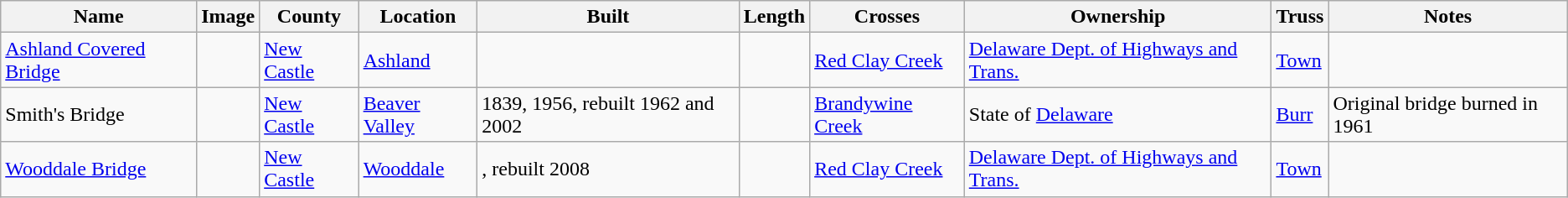<table class="wikitable sortable">
<tr>
<th>Name</th>
<th class=unsortable>Image</th>
<th>County</th>
<th>Location</th>
<th>Built</th>
<th>Length</th>
<th>Crosses</th>
<th>Ownership</th>
<th>Truss</th>
<th>Notes</th>
</tr>
<tr>
<td><a href='#'>Ashland Covered Bridge</a></td>
<td></td>
<td><a href='#'>New Castle</a></td>
<td><a href='#'>Ashland</a><br><small></small></td>
<td></td>
<td></td>
<td><a href='#'>Red Clay Creek</a></td>
<td><a href='#'>Delaware Dept. of Highways and Trans.</a></td>
<td><a href='#'>Town</a></td>
<td></td>
</tr>
<tr>
<td>Smith's Bridge</td>
<td></td>
<td><a href='#'>New Castle</a></td>
<td><a href='#'>Beaver Valley</a><br><small></small></td>
<td>1839, 1956, rebuilt 1962 and 2002</td>
<td></td>
<td><a href='#'>Brandywine Creek</a></td>
<td>State of <a href='#'>Delaware</a></td>
<td><a href='#'>Burr</a></td>
<td>Original bridge burned in 1961</td>
</tr>
<tr>
<td><a href='#'>Wooddale Bridge</a></td>
<td></td>
<td><a href='#'>New Castle</a></td>
<td><a href='#'>Wooddale</a><br><small></small></td>
<td>, rebuilt 2008</td>
<td></td>
<td><a href='#'>Red Clay Creek</a></td>
<td><a href='#'>Delaware Dept. of Highways and Trans.</a></td>
<td><a href='#'>Town</a></td>
<td></td>
</tr>
</table>
